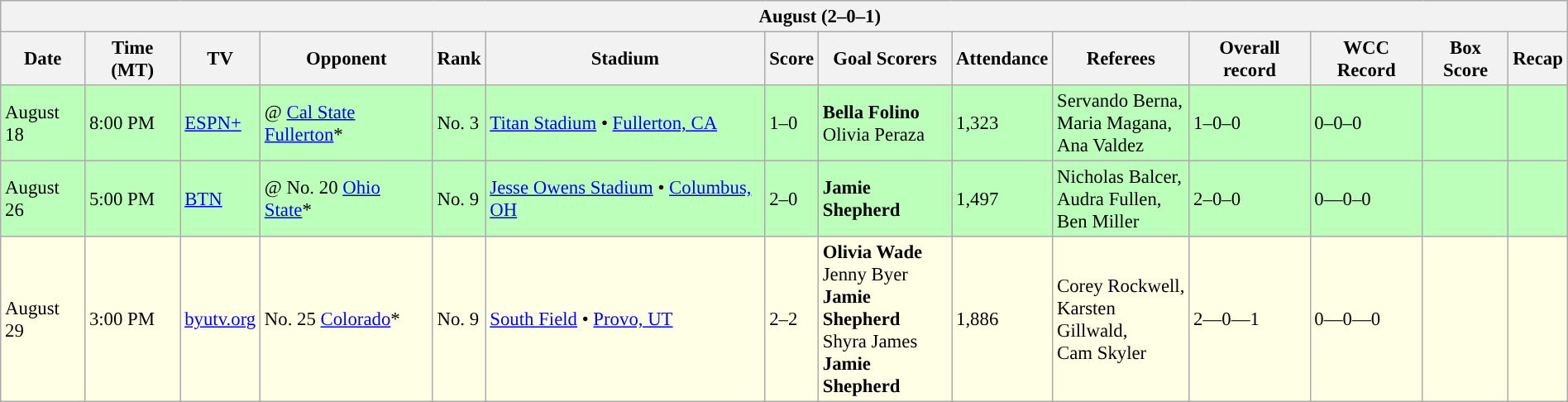<table class="wikitable collapsible collapsed" style="margin:auto; font-size:95%; width:100%">
<tr>
<th colspan=14 style="padding-left:4em;">August (2–0–1)</th>
</tr>
<tr>
<th>Date</th>
<th>Time (MT)</th>
<th>TV</th>
<th>Opponent</th>
<th>Rank</th>
<th>Stadium</th>
<th>Score</th>
<th>Goal Scorers</th>
<th>Attendance</th>
<th>Referees</th>
<th>Overall record</th>
<th>WCC Record</th>
<th>Box Score</th>
<th>Recap</th>
</tr>
<tr bgcolor=bbffbb>
<td>August 18</td>
<td>8:00 PM</td>
<td><a href='#'>ESPN+</a></td>
<td>@ <a href='#'>Cal State Fullerton</a>*</td>
<td>No. 3</td>
<td><a href='#'>Titan Stadium</a> • <a href='#'>Fullerton, CA</a></td>
<td>1–0</td>
<td><strong>Bella Folino</strong>  <br>  Olivia Peraza</td>
<td>1,323</td>
<td>Servando Berna,<br> Maria Magana,<br> Ana Valdez</td>
<td>1–0–0</td>
<td>0–0–0</td>
<td></td>
<td></td>
</tr>
<tr bgcolor=bbffbb>
<td>August 26</td>
<td>5:00 PM</td>
<td><a href='#'>BTN</a></td>
<td>@ No. 20 <a href='#'>Ohio State</a>*</td>
<td>No. 9</td>
<td><a href='#'>Jesse Owens Stadium</a> • <a href='#'>Columbus, OH</a></td>
<td>2–0</td>
<td><strong>Jamie Shepherd</strong> </td>
<td>1,497</td>
<td>Nicholas Balcer,<br> Audra Fullen,<br> Ben Miller</td>
<td>2–0–0</td>
<td>0—0–0</td>
<td></td>
<td></td>
</tr>
<tr bgcolor=ffffe6>
<td>August 29</td>
<td>3:00 PM</td>
<td><a href='#'>byutv.org</a></td>
<td>No. 25 <a href='#'>Colorado</a>*</td>
<td>No. 9</td>
<td><a href='#'>South Field</a> • <a href='#'>Provo, UT</a></td>
<td>2–2</td>
<td><strong>Olivia Wade</strong>  <br>  Jenny Byer <br> <strong>Jamie Shepherd</strong>  <br>  Shyra James <br> <strong>Jamie Shepherd</strong> </td>
<td>1,886</td>
<td>Corey Rockwell, <br> Karsten Gillwald, <br> Cam Skyler</td>
<td>2—0—1</td>
<td>0—0—0</td>
<td></td>
<td></td>
</tr>
</table>
